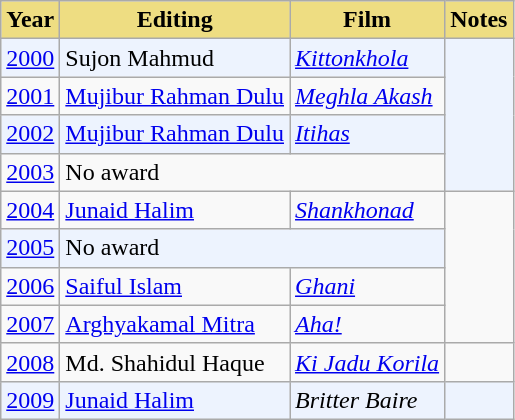<table class="wikitable">
<tr>
<th style="background:#EEDD82;">Year</th>
<th style="background:#EEDD82;">Editing</th>
<th style="background:#EEDD82;">Film</th>
<th style="background:#EEDD82;">Notes</th>
</tr>
<tr bgcolor=#edf3fe>
<td><a href='#'>2000</a></td>
<td>Sujon Mahmud</td>
<td><em><a href='#'>Kittonkhola</a></em></td>
<td rowspan="4"></td>
</tr>
<tr>
<td><a href='#'>2001</a></td>
<td><a href='#'>Mujibur Rahman Dulu</a></td>
<td><em><a href='#'>Meghla Akash</a></em></td>
</tr>
<tr bgcolor=#edf3fe>
<td><a href='#'>2002</a></td>
<td><a href='#'>Mujibur Rahman Dulu</a></td>
<td><em><a href='#'>Itihas</a></em></td>
</tr>
<tr>
<td><a href='#'>2003</a></td>
<td colspan="2">No award</td>
</tr>
<tr>
<td><a href='#'>2004</a></td>
<td><a href='#'>Junaid Halim</a></td>
<td><em><a href='#'>Shankhonad</a></em></td>
<td rowspan="4"></td>
</tr>
<tr bgcolor=#edf3fe>
<td><a href='#'>2005</a></td>
<td colspan="2">No award</td>
</tr>
<tr>
<td><a href='#'>2006</a></td>
<td><a href='#'>Saiful Islam</a></td>
<td><em><a href='#'>Ghani</a></em></td>
</tr>
<tr>
<td><a href='#'>2007</a></td>
<td><a href='#'>Arghyakamal Mitra</a></td>
<td><em><a href='#'>Aha!</a></em></td>
</tr>
<tr>
<td><a href='#'>2008</a></td>
<td>Md. Shahidul Haque</td>
<td><em><a href='#'>Ki Jadu Korila</a></em></td>
<td></td>
</tr>
<tr bgcolor=#edf3fe>
<td><a href='#'>2009</a></td>
<td><a href='#'>Junaid Halim</a></td>
<td><em>Britter Baire</em></td>
<td></td>
</tr>
</table>
